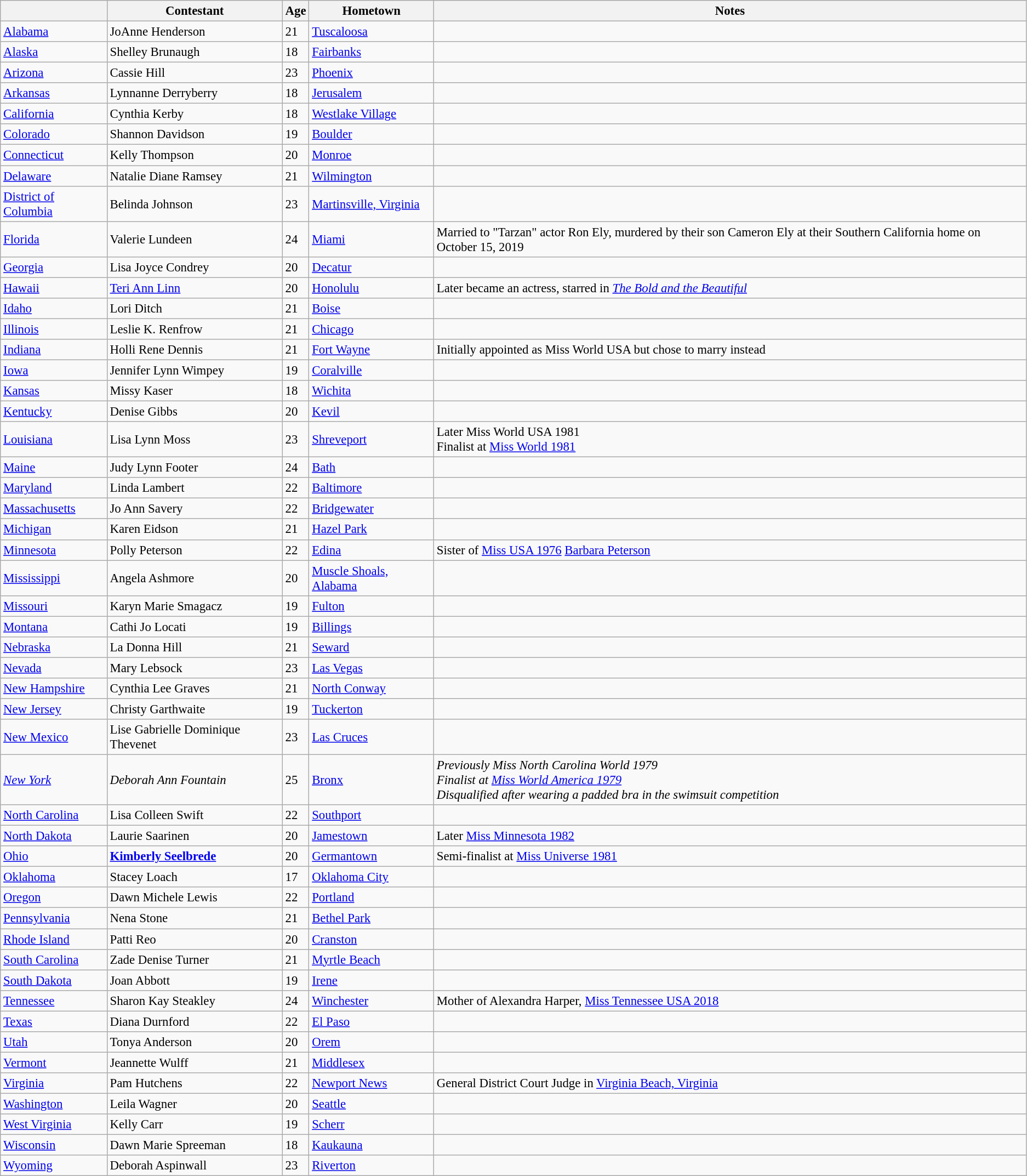<table class="wikitable sortable" style="font-size: 95%;">
<tr>
<th></th>
<th>Contestant</th>
<th>Age</th>
<th>Hometown</th>
<th>Notes</th>
</tr>
<tr>
<td><a href='#'>Alabama</a></td>
<td>JoAnne Henderson</td>
<td>21</td>
<td><a href='#'>Tuscaloosa</a></td>
<td></td>
</tr>
<tr>
<td><a href='#'>Alaska</a></td>
<td>Shelley Brunaugh</td>
<td>18</td>
<td><a href='#'>Fairbanks</a></td>
<td></td>
</tr>
<tr>
<td><a href='#'>Arizona</a></td>
<td>Cassie Hill</td>
<td>23</td>
<td><a href='#'>Phoenix</a></td>
<td></td>
</tr>
<tr>
<td><a href='#'>Arkansas</a></td>
<td>Lynnanne Derryberry</td>
<td>18</td>
<td><a href='#'>Jerusalem</a></td>
<td></td>
</tr>
<tr>
<td><a href='#'>California</a></td>
<td>Cynthia Kerby</td>
<td>18</td>
<td><a href='#'>Westlake Village</a></td>
<td></td>
</tr>
<tr>
<td><a href='#'>Colorado</a></td>
<td>Shannon Davidson</td>
<td>19</td>
<td><a href='#'>Boulder</a></td>
<td></td>
</tr>
<tr>
<td><a href='#'>Connecticut</a></td>
<td>Kelly Thompson</td>
<td>20</td>
<td><a href='#'>Monroe</a></td>
<td></td>
</tr>
<tr>
<td><a href='#'>Delaware</a></td>
<td>Natalie Diane Ramsey</td>
<td>21</td>
<td><a href='#'>Wilmington</a></td>
<td></td>
</tr>
<tr>
<td><a href='#'>District of Columbia</a></td>
<td>Belinda Johnson</td>
<td>23</td>
<td><a href='#'>Martinsville, Virginia</a></td>
<td></td>
</tr>
<tr>
<td><a href='#'>Florida</a></td>
<td>Valerie Lundeen</td>
<td>24</td>
<td><a href='#'>Miami</a></td>
<td>Married to "Tarzan" actor Ron Ely, murdered by their son Cameron Ely at their Southern California home on October 15, 2019</td>
</tr>
<tr>
<td><a href='#'>Georgia</a></td>
<td>Lisa Joyce Condrey</td>
<td>20</td>
<td><a href='#'>Decatur</a></td>
<td></td>
</tr>
<tr>
<td><a href='#'>Hawaii</a></td>
<td><a href='#'>Teri Ann Linn</a></td>
<td>20</td>
<td><a href='#'>Honolulu</a></td>
<td>Later became an actress, starred in <em><a href='#'>The Bold and the Beautiful</a></em></td>
</tr>
<tr>
<td><a href='#'>Idaho</a></td>
<td>Lori Ditch</td>
<td>21</td>
<td><a href='#'>Boise</a></td>
<td></td>
</tr>
<tr>
<td><a href='#'>Illinois</a></td>
<td>Leslie K. Renfrow</td>
<td>21</td>
<td><a href='#'>Chicago</a></td>
<td></td>
</tr>
<tr>
<td><a href='#'>Indiana</a></td>
<td>Holli Rene Dennis</td>
<td>21</td>
<td><a href='#'>Fort Wayne</a></td>
<td>Initially appointed as Miss World USA but chose to marry instead</td>
</tr>
<tr>
<td><a href='#'>Iowa</a></td>
<td>Jennifer Lynn Wimpey</td>
<td>19</td>
<td><a href='#'>Coralville</a></td>
<td></td>
</tr>
<tr>
<td><a href='#'>Kansas</a></td>
<td>Missy Kaser</td>
<td>18</td>
<td><a href='#'>Wichita</a></td>
<td></td>
</tr>
<tr>
<td><a href='#'>Kentucky</a></td>
<td>Denise Gibbs</td>
<td>20</td>
<td><a href='#'>Kevil</a></td>
<td></td>
</tr>
<tr>
<td><a href='#'>Louisiana</a></td>
<td>Lisa Lynn Moss</td>
<td>23</td>
<td><a href='#'>Shreveport</a></td>
<td>Later Miss World USA 1981<br>Finalist at <a href='#'>Miss World 1981</a></td>
</tr>
<tr>
<td><a href='#'>Maine</a></td>
<td>Judy Lynn Footer</td>
<td>24</td>
<td><a href='#'>Bath</a></td>
<td></td>
</tr>
<tr>
<td><a href='#'>Maryland</a></td>
<td>Linda Lambert</td>
<td>22</td>
<td><a href='#'>Baltimore</a></td>
<td></td>
</tr>
<tr>
<td><a href='#'>Massachusetts</a></td>
<td>Jo Ann Savery</td>
<td>22</td>
<td><a href='#'>Bridgewater</a></td>
<td></td>
</tr>
<tr>
<td><a href='#'>Michigan</a></td>
<td>Karen Eidson</td>
<td>21</td>
<td><a href='#'>Hazel Park</a></td>
<td></td>
</tr>
<tr>
<td><a href='#'>Minnesota</a></td>
<td>Polly Peterson</td>
<td>22</td>
<td><a href='#'>Edina</a></td>
<td>Sister of <a href='#'>Miss USA 1976</a> <a href='#'>Barbara Peterson</a></td>
</tr>
<tr>
<td><a href='#'>Mississippi</a></td>
<td>Angela Ashmore</td>
<td>20</td>
<td><a href='#'>Muscle Shoals, Alabama</a></td>
<td></td>
</tr>
<tr>
<td><a href='#'>Missouri</a></td>
<td>Karyn Marie Smagacz</td>
<td>19</td>
<td><a href='#'>Fulton</a></td>
<td></td>
</tr>
<tr>
<td><a href='#'>Montana</a></td>
<td>Cathi Jo Locati</td>
<td>19</td>
<td><a href='#'>Billings</a></td>
<td></td>
</tr>
<tr>
<td><a href='#'>Nebraska</a></td>
<td>La Donna Hill</td>
<td>21</td>
<td><a href='#'>Seward</a></td>
<td></td>
</tr>
<tr>
<td><a href='#'>Nevada</a></td>
<td>Mary Lebsock</td>
<td>23</td>
<td><a href='#'>Las Vegas</a></td>
<td></td>
</tr>
<tr>
<td><a href='#'>New Hampshire</a></td>
<td>Cynthia Lee Graves</td>
<td>21</td>
<td><a href='#'>North Conway</a></td>
<td></td>
</tr>
<tr>
<td><a href='#'>New Jersey</a></td>
<td>Christy Garthwaite</td>
<td>19</td>
<td><a href='#'>Tuckerton</a></td>
<td></td>
</tr>
<tr>
<td><a href='#'>New Mexico</a></td>
<td>Lise Gabrielle Dominique Thevenet</td>
<td>23</td>
<td><a href='#'>Las Cruces</a></td>
<td></td>
</tr>
<tr>
<td><a href='#'><em>New York</em></a></td>
<td><em>Deborah Ann Fountain</em></td>
<td>25</td>
<td><a href='#'>Bronx</a></td>
<td><em>Previously Miss North Carolina World 1979</em><br><em>Finalist at <a href='#'>Miss World America 1979</a></em><br><em>Disqualified after wearing a padded bra in the swimsuit competition</em></td>
</tr>
<tr>
<td><a href='#'>North Carolina</a></td>
<td>Lisa Colleen Swift</td>
<td>22</td>
<td><a href='#'>Southport</a></td>
<td></td>
</tr>
<tr>
<td><a href='#'>North Dakota</a></td>
<td>Laurie Saarinen</td>
<td>20</td>
<td><a href='#'>Jamestown</a></td>
<td>Later <a href='#'>Miss Minnesota 1982</a></td>
</tr>
<tr>
<td><a href='#'>Ohio</a></td>
<td><strong><a href='#'>Kimberly Seelbrede</a></strong></td>
<td>20</td>
<td><a href='#'>Germantown</a></td>
<td>Semi-finalist at <a href='#'>Miss Universe 1981</a></td>
</tr>
<tr>
<td><a href='#'>Oklahoma</a></td>
<td>Stacey Loach</td>
<td>17</td>
<td><a href='#'>Oklahoma City</a></td>
<td></td>
</tr>
<tr>
<td><a href='#'>Oregon</a></td>
<td>Dawn Michele Lewis</td>
<td>22</td>
<td><a href='#'>Portland</a></td>
<td></td>
</tr>
<tr>
<td><a href='#'>Pennsylvania</a></td>
<td>Nena Stone</td>
<td>21</td>
<td><a href='#'>Bethel Park</a></td>
<td></td>
</tr>
<tr>
<td><a href='#'>Rhode Island</a></td>
<td>Patti Reo</td>
<td>20</td>
<td><a href='#'>Cranston</a></td>
<td></td>
</tr>
<tr>
<td><a href='#'>South Carolina</a></td>
<td>Zade Denise Turner</td>
<td>21</td>
<td><a href='#'>Myrtle Beach</a></td>
<td></td>
</tr>
<tr>
<td><a href='#'>South Dakota</a></td>
<td>Joan Abbott</td>
<td>19</td>
<td><a href='#'>Irene</a></td>
<td></td>
</tr>
<tr>
<td><a href='#'>Tennessee</a></td>
<td>Sharon Kay Steakley</td>
<td>24</td>
<td><a href='#'>Winchester</a></td>
<td>Mother of Alexandra Harper, <a href='#'>Miss Tennessee USA 2018</a></td>
</tr>
<tr>
<td><a href='#'>Texas</a></td>
<td>Diana Durnford</td>
<td>22</td>
<td><a href='#'>El Paso</a></td>
<td></td>
</tr>
<tr>
<td><a href='#'>Utah</a></td>
<td>Tonya Anderson</td>
<td>20</td>
<td><a href='#'>Orem</a></td>
<td></td>
</tr>
<tr>
<td><a href='#'>Vermont</a></td>
<td>Jeannette Wulff</td>
<td>21</td>
<td><a href='#'>Middlesex</a></td>
<td></td>
</tr>
<tr>
<td><a href='#'>Virginia</a></td>
<td>Pam Hutchens</td>
<td>22</td>
<td><a href='#'>Newport News</a></td>
<td>General District Court Judge in <a href='#'>Virginia Beach, Virginia</a></td>
</tr>
<tr>
<td><a href='#'>Washington</a></td>
<td>Leila Wagner</td>
<td>20</td>
<td><a href='#'>Seattle</a></td>
<td></td>
</tr>
<tr>
<td><a href='#'>West Virginia</a></td>
<td>Kelly Carr</td>
<td>19</td>
<td><a href='#'>Scherr</a></td>
<td></td>
</tr>
<tr>
<td><a href='#'>Wisconsin</a></td>
<td>Dawn Marie Spreeman</td>
<td>18</td>
<td><a href='#'>Kaukauna</a></td>
<td></td>
</tr>
<tr>
<td><a href='#'>Wyoming</a></td>
<td>Deborah Aspinwall</td>
<td>23</td>
<td><a href='#'>Riverton</a></td>
<td></td>
</tr>
</table>
